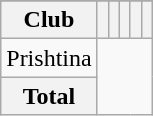<table class="wikitable floatright">
<tr>
</tr>
<tr>
<th>Club</th>
<th></th>
<th></th>
<th></th>
<th></th>
<th></th>
</tr>
<tr>
<td>Prishtina<br></td>
</tr>
<tr>
<th>Total<br></th>
</tr>
</table>
